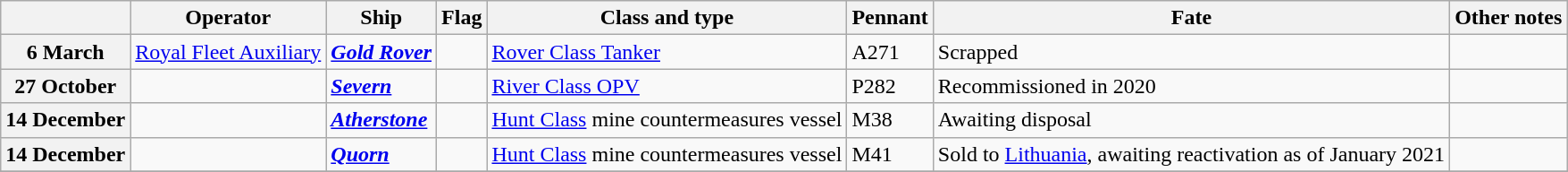<table Class="wikitable">
<tr>
<th></th>
<th>Operator</th>
<th>Ship</th>
<th>Flag</th>
<th>Class and type</th>
<th>Pennant</th>
<th>Fate</th>
<th>Other notes</th>
</tr>
<tr ---->
<th>6 March</th>
<td> <a href='#'>Royal Fleet Auxiliary</a></td>
<td><a href='#'><strong><em>Gold Rover</em></strong></a></td>
<td></td>
<td><a href='#'>Rover Class Tanker</a></td>
<td>A271</td>
<td>Scrapped</td>
<td></td>
</tr>
<tr ---->
<th>27 October</th>
<td></td>
<td><a href='#'><strong><em>Severn</em></strong></a></td>
<td></td>
<td><a href='#'>River Class OPV</a></td>
<td>P282</td>
<td>Recommissioned in 2020</td>
<td></td>
</tr>
<tr ---->
<th>14 December</th>
<td></td>
<td><a href='#'><strong><em>Atherstone</em></strong></a></td>
<td></td>
<td><a href='#'>Hunt Class</a> mine countermeasures vessel</td>
<td>M38</td>
<td>Awaiting disposal</td>
<td></td>
</tr>
<tr ---->
<th>14 December</th>
<td></td>
<td><a href='#'><strong><em>Quorn</em></strong></a></td>
<td></td>
<td><a href='#'>Hunt Class</a> mine countermeasures vessel</td>
<td>M41</td>
<td>Sold to <a href='#'>Lithuania</a>, awaiting reactivation as of January 2021</td>
<td></td>
</tr>
<tr ---->
</tr>
</table>
